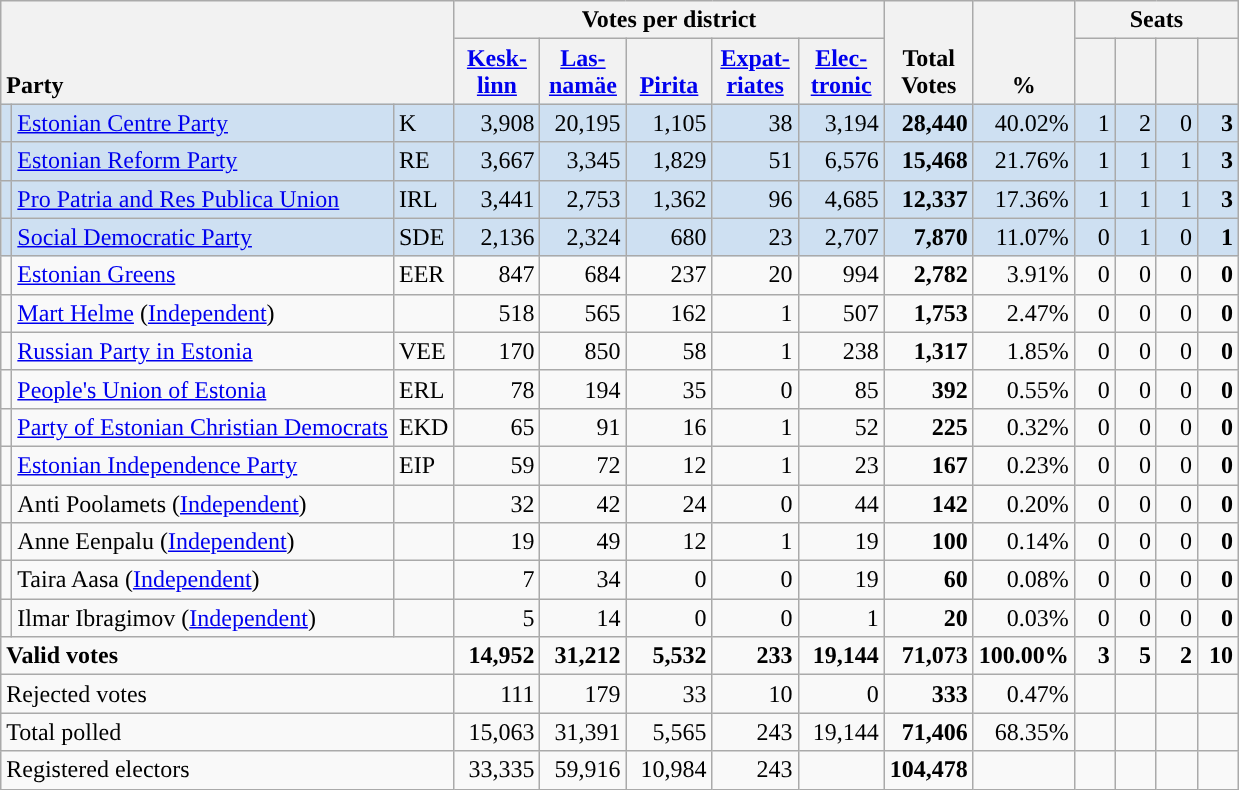<table class="wikitable" border="1" style="text-align:right;">
<tr>
<th style="text-align:left;" valign=bottom rowspan=2 colspan=3>Party</th>
<th colspan=5>Votes per district</th>
<th align=center valign=bottom rowspan=2 width="50">Total Votes</th>
<th align=center valign=bottom rowspan=2 width="50">%</th>
<th colspan=4>Seats</th>
</tr>
<tr>
<th align=center valign=bottom width="50"><a href='#'>Kesk- linn</a></th>
<th align=center valign=bottom width="50"><a href='#'>Las- namäe</a></th>
<th align=center valign=bottom width="50"><a href='#'>Pirita</a></th>
<th align=center valign=bottom width="50"><a href='#'>Expat- riates</a></th>
<th align=center valign=bottom width="50"><a href='#'>Elec- tronic</a></th>
<th align=center valign=bottom width="20"><small></small></th>
<th align=center valign=bottom width="20"><small></small></th>
<th align=center valign=bottom width="20"><small></small></th>
<th align=center valign=bottom width="20"><small></small></th>
</tr>
<tr style="background:#CEE0F2;">
<td style="background:"></td>
<td align=left><a href='#'>Estonian Centre Party</a></td>
<td align=left>K</td>
<td>3,908</td>
<td>20,195</td>
<td>1,105</td>
<td>38</td>
<td>3,194</td>
<td><strong>28,440</strong></td>
<td>40.02%</td>
<td>1</td>
<td>2</td>
<td>0</td>
<td><strong>3</strong></td>
</tr>
<tr style="background:#CEE0F2;">
<td style="background:"></td>
<td align=left><a href='#'>Estonian Reform Party</a></td>
<td align=left>RE</td>
<td>3,667</td>
<td>3,345</td>
<td>1,829</td>
<td>51</td>
<td>6,576</td>
<td><strong>15,468</strong></td>
<td>21.76%</td>
<td>1</td>
<td>1</td>
<td>1</td>
<td><strong>3</strong></td>
</tr>
<tr style="background:#CEE0F2;">
<td style="background:"></td>
<td align=left><a href='#'>Pro Patria and Res Publica Union</a></td>
<td align=left>IRL</td>
<td>3,441</td>
<td>2,753</td>
<td>1,362</td>
<td>96</td>
<td>4,685</td>
<td><strong>12,337</strong></td>
<td>17.36%</td>
<td>1</td>
<td>1</td>
<td>1</td>
<td><strong>3</strong></td>
</tr>
<tr style="background:#CEE0F2;">
<td style="background:"></td>
<td align=left><a href='#'>Social Democratic Party</a></td>
<td align=left>SDE</td>
<td>2,136</td>
<td>2,324</td>
<td>680</td>
<td>23</td>
<td>2,707</td>
<td><strong>7,870</strong></td>
<td>11.07%</td>
<td>0</td>
<td>1</td>
<td>0</td>
<td><strong>1</strong></td>
</tr>
<tr>
<td style="background:"></td>
<td align=left><a href='#'>Estonian Greens</a></td>
<td align=left>EER</td>
<td>847</td>
<td>684</td>
<td>237</td>
<td>20</td>
<td>994</td>
<td><strong>2,782</strong></td>
<td>3.91%</td>
<td>0</td>
<td>0</td>
<td>0</td>
<td><strong>0</strong></td>
</tr>
<tr>
<td style="background:"></td>
<td align=left><a href='#'>Mart Helme</a> (<a href='#'>Independent</a>)</td>
<td></td>
<td>518</td>
<td>565</td>
<td>162</td>
<td>1</td>
<td>507</td>
<td><strong>1,753</strong></td>
<td>2.47%</td>
<td>0</td>
<td>0</td>
<td>0</td>
<td><strong>0</strong></td>
</tr>
<tr>
<td></td>
<td align=left><a href='#'>Russian Party in Estonia</a></td>
<td align=left>VEE</td>
<td>170</td>
<td>850</td>
<td>58</td>
<td>1</td>
<td>238</td>
<td><strong>1,317</strong></td>
<td>1.85%</td>
<td>0</td>
<td>0</td>
<td>0</td>
<td><strong>0</strong></td>
</tr>
<tr>
<td style="background:"></td>
<td align=left><a href='#'>People's Union of Estonia</a></td>
<td align=left>ERL</td>
<td>78</td>
<td>194</td>
<td>35</td>
<td>0</td>
<td>85</td>
<td><strong>392</strong></td>
<td>0.55%</td>
<td>0</td>
<td>0</td>
<td>0</td>
<td><strong>0</strong></td>
</tr>
<tr>
<td style="background:"></td>
<td align=left><a href='#'>Party of Estonian Christian Democrats</a></td>
<td align=left>EKD</td>
<td>65</td>
<td>91</td>
<td>16</td>
<td>1</td>
<td>52</td>
<td><strong>225</strong></td>
<td>0.32%</td>
<td>0</td>
<td>0</td>
<td>0</td>
<td><strong>0</strong></td>
</tr>
<tr>
<td style="background:"></td>
<td align=left><a href='#'>Estonian Independence Party</a></td>
<td align=left>EIP</td>
<td>59</td>
<td>72</td>
<td>12</td>
<td>1</td>
<td>23</td>
<td><strong>167</strong></td>
<td>0.23%</td>
<td>0</td>
<td>0</td>
<td>0</td>
<td><strong>0</strong></td>
</tr>
<tr>
<td style="background:"></td>
<td align=left>Anti Poolamets (<a href='#'>Independent</a>)</td>
<td></td>
<td>32</td>
<td>42</td>
<td>24</td>
<td>0</td>
<td>44</td>
<td><strong>142</strong></td>
<td>0.20%</td>
<td>0</td>
<td>0</td>
<td>0</td>
<td><strong>0</strong></td>
</tr>
<tr>
<td style="background:"></td>
<td align=left>Anne Eenpalu (<a href='#'>Independent</a>)</td>
<td></td>
<td>19</td>
<td>49</td>
<td>12</td>
<td>1</td>
<td>19</td>
<td><strong>100</strong></td>
<td>0.14%</td>
<td>0</td>
<td>0</td>
<td>0</td>
<td><strong>0</strong></td>
</tr>
<tr>
<td style="background:"></td>
<td align=left>Taira Aasa (<a href='#'>Independent</a>)</td>
<td></td>
<td>7</td>
<td>34</td>
<td>0</td>
<td>0</td>
<td>19</td>
<td><strong>60</strong></td>
<td>0.08%</td>
<td>0</td>
<td>0</td>
<td>0</td>
<td><strong>0</strong></td>
</tr>
<tr>
<td style="background:"></td>
<td align=left>Ilmar Ibragimov (<a href='#'>Independent</a>)</td>
<td></td>
<td>5</td>
<td>14</td>
<td>0</td>
<td>0</td>
<td>1</td>
<td><strong>20</strong></td>
<td>0.03%</td>
<td>0</td>
<td>0</td>
<td>0</td>
<td><strong>0</strong></td>
</tr>
<tr style="font-weight:bold">
<td align=left colspan=3>Valid votes</td>
<td>14,952</td>
<td>31,212</td>
<td>5,532</td>
<td>233</td>
<td>19,144</td>
<td>71,073</td>
<td>100.00%</td>
<td>3</td>
<td>5</td>
<td>2</td>
<td>10</td>
</tr>
<tr>
<td align=left colspan=3>Rejected votes</td>
<td>111</td>
<td>179</td>
<td>33</td>
<td>10</td>
<td>0</td>
<td><strong>333</strong></td>
<td>0.47%</td>
<td></td>
<td></td>
<td></td>
<td></td>
</tr>
<tr>
<td align=left colspan=3>Total polled</td>
<td>15,063</td>
<td>31,391</td>
<td>5,565</td>
<td>243</td>
<td>19,144</td>
<td><strong>71,406</strong></td>
<td>68.35%</td>
<td></td>
<td></td>
<td></td>
<td></td>
</tr>
<tr>
<td align=left colspan=3>Registered electors</td>
<td>33,335</td>
<td>59,916</td>
<td>10,984</td>
<td>243</td>
<td></td>
<td><strong>104,478</strong></td>
<td></td>
<td></td>
<td></td>
<td></td>
<td></td>
</tr>
</table>
